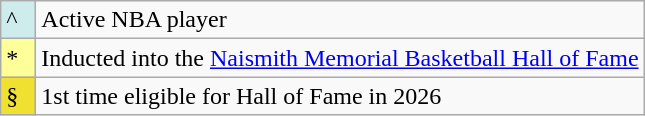<table class="wikitable">
<tr>
<td style="background:#CFECEC; width:1em">^</td>
<td>Active NBA player</td>
</tr>
<tr>
<td style="background:#FFFF99; width:1em">*</td>
<td>Inducted into the <a href='#'>Naismith Memorial Basketball Hall of Fame</a></td>
</tr>
<tr>
<td style="background:#F0E130; width:1em">§</td>
<td>1st time eligible for Hall of Fame in 2026</td>
</tr>
</table>
